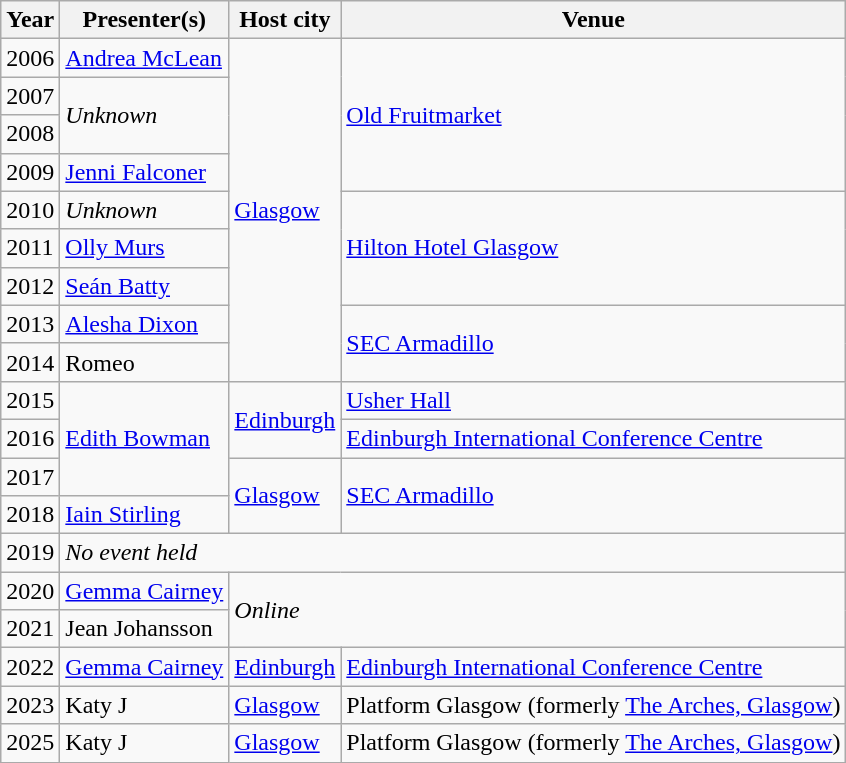<table class="wikitable">
<tr>
<th>Year</th>
<th>Presenter(s)</th>
<th>Host city</th>
<th>Venue</th>
</tr>
<tr>
<td>2006</td>
<td><a href='#'>Andrea McLean</a></td>
<td rowspan="9"><a href='#'>Glasgow</a></td>
<td rowspan="4"><a href='#'>Old Fruitmarket</a></td>
</tr>
<tr>
<td>2007</td>
<td rowspan="2"><em>Unknown</em></td>
</tr>
<tr>
<td>2008</td>
</tr>
<tr>
<td>2009</td>
<td><a href='#'>Jenni Falconer</a></td>
</tr>
<tr>
<td>2010</td>
<td><em>Unknown</em></td>
<td rowspan="3"><a href='#'>Hilton Hotel Glasgow</a></td>
</tr>
<tr>
<td>2011</td>
<td><a href='#'>Olly Murs</a></td>
</tr>
<tr>
<td>2012</td>
<td><a href='#'>Seán Batty</a></td>
</tr>
<tr>
<td>2013</td>
<td><a href='#'>Alesha Dixon</a></td>
<td rowspan="2"><a href='#'>SEC Armadillo</a></td>
</tr>
<tr>
<td>2014</td>
<td>Romeo</td>
</tr>
<tr>
<td>2015</td>
<td rowspan="3"><a href='#'>Edith Bowman</a></td>
<td rowspan="2"><a href='#'>Edinburgh</a></td>
<td><a href='#'>Usher Hall</a></td>
</tr>
<tr>
<td>2016</td>
<td><a href='#'>Edinburgh International Conference Centre</a></td>
</tr>
<tr>
<td>2017</td>
<td rowspan="2"><a href='#'>Glasgow</a></td>
<td rowspan="2"><a href='#'>SEC Armadillo</a></td>
</tr>
<tr>
<td>2018</td>
<td><a href='#'>Iain Stirling</a></td>
</tr>
<tr>
<td>2019</td>
<td colspan="3"><em>No event held</em></td>
</tr>
<tr>
<td>2020</td>
<td><a href='#'>Gemma Cairney</a></td>
<td colspan="2" rowspan="2"><em>Online</em></td>
</tr>
<tr>
<td>2021</td>
<td>Jean Johansson</td>
</tr>
<tr>
<td>2022</td>
<td><a href='#'>Gemma Cairney</a></td>
<td><a href='#'>Edinburgh</a></td>
<td><a href='#'>Edinburgh International Conference Centre</a></td>
</tr>
<tr>
<td>2023</td>
<td>Katy J</td>
<td><a href='#'>Glasgow</a></td>
<td>Platform Glasgow (formerly <a href='#'>The Arches, Glasgow</a>)</td>
</tr>
<tr>
<td>2025</td>
<td>Katy J</td>
<td><a href='#'>Glasgow</a></td>
<td>Platform Glasgow (formerly <a href='#'>The Arches, Glasgow</a>)</td>
</tr>
</table>
